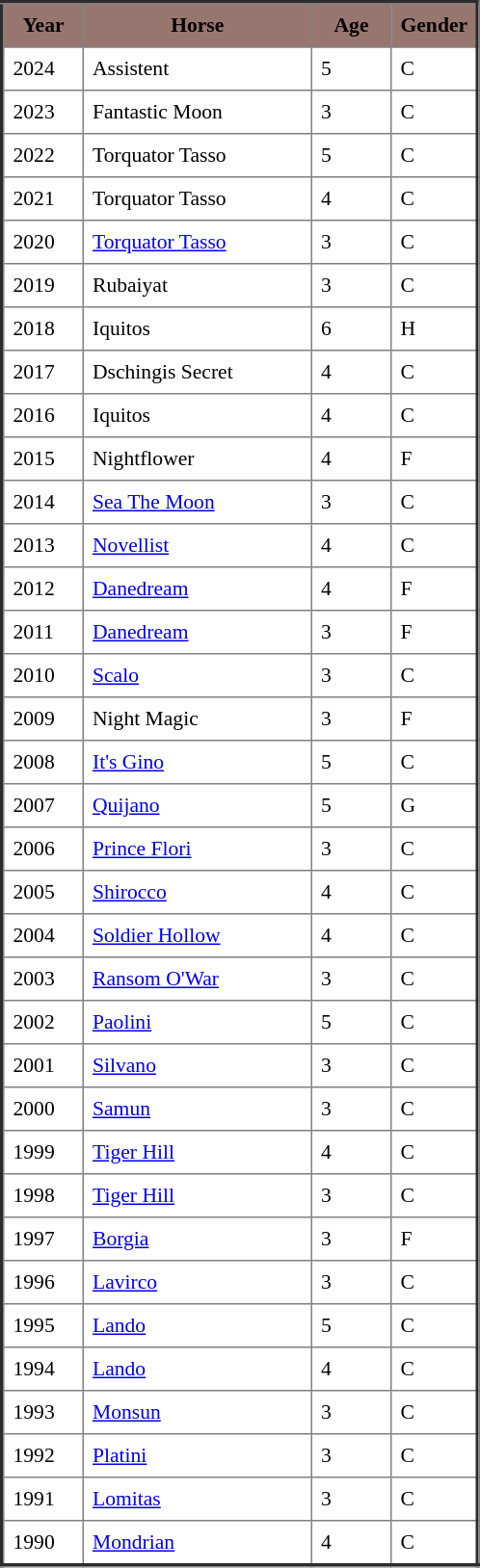<table class = "sortable" | border="3" cellpadding="6" style="border-collapse: collapse; font-size:90%">
<tr style="background:#987670; text-align:center;">
<td style="width:42px;"><strong>Year</strong><br></td>
<td style="width:145px;"><strong>Horse</strong><br></td>
<td style="width:42px;"><strong>Age</strong></td>
<td style="width:42px;"><strong>Gender</strong></td>
</tr>
<tr>
<td>2024</td>
<td>Assistent</td>
<td>5</td>
<td>C</td>
</tr>
<tr>
<td>2023</td>
<td>Fantastic Moon</td>
<td>3</td>
<td>C</td>
</tr>
<tr>
<td>2022</td>
<td>Torquator Tasso</td>
<td>5</td>
<td>C</td>
</tr>
<tr>
<td>2021</td>
<td>Torquator Tasso</td>
<td>4</td>
<td>C</td>
</tr>
<tr>
<td>2020</td>
<td><a href='#'>Torquator Tasso</a></td>
<td>3</td>
<td>C</td>
</tr>
<tr>
<td>2019</td>
<td>Rubaiyat</td>
<td>3</td>
<td>C</td>
</tr>
<tr>
<td>2018</td>
<td>Iquitos</td>
<td>6</td>
<td>H</td>
</tr>
<tr>
<td>2017</td>
<td>Dschingis Secret</td>
<td>4</td>
<td>C</td>
</tr>
<tr>
<td>2016</td>
<td>Iquitos</td>
<td>4</td>
<td>C</td>
</tr>
<tr>
<td>2015</td>
<td>Nightflower</td>
<td>4</td>
<td>F</td>
</tr>
<tr>
<td>2014</td>
<td><a href='#'>Sea The Moon</a></td>
<td>3</td>
<td>C</td>
</tr>
<tr>
<td>2013</td>
<td><a href='#'>Novellist</a></td>
<td>4</td>
<td>C</td>
</tr>
<tr>
<td>2012</td>
<td><a href='#'>Danedream</a></td>
<td>4</td>
<td>F</td>
</tr>
<tr>
<td>2011</td>
<td><a href='#'>Danedream</a></td>
<td>3</td>
<td>F</td>
</tr>
<tr>
<td>2010</td>
<td><a href='#'>Scalo</a></td>
<td>3</td>
<td>C</td>
</tr>
<tr>
<td>2009</td>
<td>Night Magic</td>
<td>3</td>
<td>F</td>
</tr>
<tr>
<td>2008</td>
<td><a href='#'>It's Gino</a></td>
<td>5</td>
<td>C</td>
</tr>
<tr>
<td>2007</td>
<td><a href='#'>Quijano</a></td>
<td>5</td>
<td>G</td>
</tr>
<tr>
<td>2006</td>
<td><a href='#'>Prince Flori</a></td>
<td>3</td>
<td>C</td>
</tr>
<tr>
<td>2005</td>
<td><a href='#'>Shirocco</a></td>
<td>4</td>
<td>C</td>
</tr>
<tr>
<td>2004</td>
<td><a href='#'>Soldier Hollow</a></td>
<td>4</td>
<td>C</td>
</tr>
<tr>
<td>2003</td>
<td><a href='#'>Ransom O'War</a></td>
<td>3</td>
<td>C</td>
</tr>
<tr>
<td>2002</td>
<td><a href='#'>Paolini</a></td>
<td>5</td>
<td>C</td>
</tr>
<tr>
<td>2001</td>
<td><a href='#'>Silvano</a></td>
<td>3</td>
<td>C</td>
</tr>
<tr>
<td>2000</td>
<td><a href='#'>Samun</a></td>
<td>3</td>
<td>C</td>
</tr>
<tr>
<td>1999</td>
<td><a href='#'>Tiger Hill</a></td>
<td>4</td>
<td>C</td>
</tr>
<tr>
<td>1998</td>
<td><a href='#'>Tiger Hill</a></td>
<td>3</td>
<td>C</td>
</tr>
<tr>
<td>1997</td>
<td><a href='#'>Borgia</a></td>
<td>3</td>
<td>F</td>
</tr>
<tr>
<td>1996</td>
<td><a href='#'>Lavirco</a></td>
<td>3</td>
<td>C</td>
</tr>
<tr>
<td>1995</td>
<td><a href='#'>Lando</a></td>
<td>5</td>
<td>C</td>
</tr>
<tr>
<td>1994</td>
<td><a href='#'>Lando</a></td>
<td>4</td>
<td>C</td>
</tr>
<tr>
<td>1993</td>
<td><a href='#'>Monsun</a></td>
<td>3</td>
<td>C</td>
</tr>
<tr>
<td>1992</td>
<td><a href='#'>Platini</a></td>
<td>3</td>
<td>C</td>
</tr>
<tr>
<td>1991</td>
<td><a href='#'>Lomitas</a></td>
<td>3</td>
<td>C</td>
</tr>
<tr>
<td>1990</td>
<td><a href='#'>Mondrian</a></td>
<td>4</td>
<td>C</td>
</tr>
</table>
